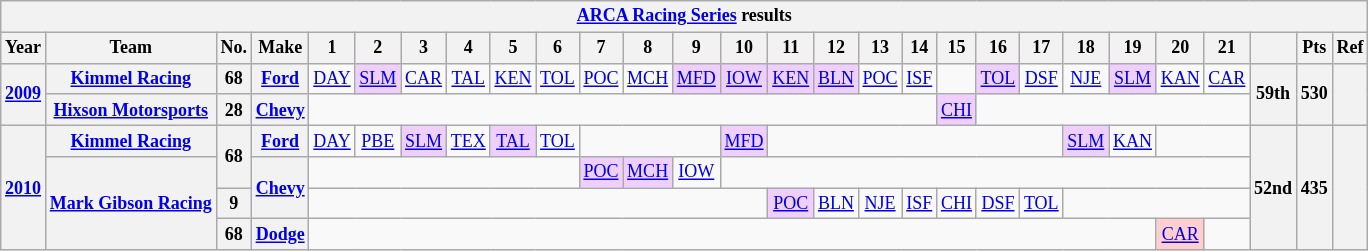<table class="wikitable" style="text-align:center; font-size:75%">
<tr>
<th colspan=48><a href='#'>ARCA Racing Series</a> results</th>
</tr>
<tr>
<th>Year</th>
<th>Team</th>
<th>No.</th>
<th>Make</th>
<th>1</th>
<th>2</th>
<th>3</th>
<th>4</th>
<th>5</th>
<th>6</th>
<th>7</th>
<th>8</th>
<th>9</th>
<th>10</th>
<th>11</th>
<th>12</th>
<th>13</th>
<th>14</th>
<th>15</th>
<th>16</th>
<th>17</th>
<th>18</th>
<th>19</th>
<th>20</th>
<th>21</th>
<th></th>
<th>Pts</th>
<th>Ref</th>
</tr>
<tr>
<th rowspan=2><a href='#'>2009</a></th>
<th><a href='#'>Kimmel Racing</a></th>
<th>68</th>
<th><a href='#'>Ford</a></th>
<td><a href='#'>DAY</a></td>
<td style="background:#EFCFFF;"><a href='#'>SLM</a><br></td>
<td><a href='#'>CAR</a></td>
<td><a href='#'>TAL</a></td>
<td><a href='#'>KEN</a></td>
<td><a href='#'>TOL</a></td>
<td><a href='#'>POC</a></td>
<td><a href='#'>MCH</a></td>
<td style="background:#EFCFFF;"><a href='#'>MFD</a><br></td>
<td style="background:#EFCFFF;"><a href='#'>IOW</a><br></td>
<td style="background:#EFCFFF;"><a href='#'>KEN</a><br></td>
<td style="background:#EFCFFF;"><a href='#'>BLN</a><br></td>
<td><a href='#'>POC</a></td>
<td><a href='#'>ISF</a></td>
<td></td>
<td style="background:#EFCFFF;"><a href='#'>TOL</a><br></td>
<td><a href='#'>DSF</a></td>
<td><a href='#'>NJE</a></td>
<td style="background:#EFCFFF;"><a href='#'>SLM</a><br></td>
<td><a href='#'>KAN</a></td>
<td><a href='#'>CAR</a></td>
<th rowspan=2>59th</th>
<th rowspan=2>530</th>
<th rowspan=2></th>
</tr>
<tr>
<th><a href='#'>Hixson Motorsports</a></th>
<th>28</th>
<th><a href='#'>Chevy</a></th>
<td colspan=14></td>
<td style="background:#EFCFFF;"><a href='#'>CHI</a><br></td>
<td colspan=6></td>
</tr>
<tr>
<th rowspan=4><a href='#'>2010</a></th>
<th><a href='#'>Kimmel Racing</a></th>
<th rowspan=2>68</th>
<th><a href='#'>Ford</a></th>
<td><a href='#'>DAY</a></td>
<td><a href='#'>PBE</a></td>
<td style="background:#EFCFFF;"><a href='#'>SLM</a><br></td>
<td><a href='#'>TEX</a></td>
<td style="background:#EFCFFF;"><a href='#'>TAL</a><br></td>
<td><a href='#'>TOL</a></td>
<td colspan=3></td>
<td style="background:#EFCFFF;"><a href='#'>MFD</a><br></td>
<td colspan=7></td>
<td style="background:#EFCFFF;"><a href='#'>SLM</a><br></td>
<td><a href='#'>KAN</a></td>
<td colspan=2></td>
<th rowspan=4>52nd</th>
<th rowspan=4>435</th>
<th rowspan=4></th>
</tr>
<tr>
<th rowspan=3><a href='#'>Mark Gibson Racing</a></th>
<th rowspan=2><a href='#'>Chevy</a></th>
<td colspan=6></td>
<td style="background:#EFCFFF;"><a href='#'>POC</a><br></td>
<td style="background:#EFCFFF;"><a href='#'>MCH</a><br></td>
<td><a href='#'>IOW</a></td>
<td colspan=12></td>
</tr>
<tr>
<th>9</th>
<td colspan=10></td>
<td style="background:#EFCFFF;"><a href='#'>POC</a><br></td>
<td><a href='#'>BLN</a></td>
<td><a href='#'>NJE</a></td>
<td><a href='#'>ISF</a></td>
<td><a href='#'>CHI</a></td>
<td><a href='#'>DSF</a></td>
<td><a href='#'>TOL</a></td>
<td colspan=4></td>
</tr>
<tr>
<th>68</th>
<th><a href='#'>Dodge</a></th>
<td colspan=19></td>
<td style="background:#FFCFCF;"><a href='#'>CAR</a><br></td>
<td></td>
</tr>
</table>
